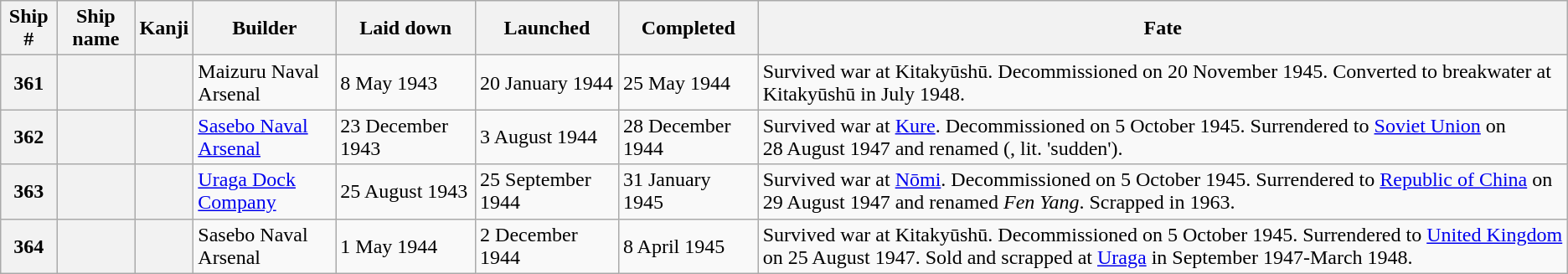<table class="wikitable sortable plainrowheaders">
<tr>
<th scope="col">Ship #</th>
<th scope="col">Ship name</th>
<th scope="col">Kanji</th>
<th scope="col">Builder</th>
<th scope="col" data-sort-type=date>Laid down</th>
<th scope="col" data-sort-type=date>Launched</th>
<th scope="col" data-sort-type=date>Completed</th>
<th scope="col" data-sort-type=date>Fate</th>
</tr>
<tr>
<th scope="row">361</th>
<th scope="row"></th>
<th scope="row"></th>
<td>Maizuru Naval Arsenal</td>
<td>8 May 1943</td>
<td>20 January 1944</td>
<td>25 May 1944</td>
<td data-sort-value="20 November 1945">Survived war at Kitakyūshū. Decommissioned on 20 November 1945. Converted to breakwater at Kitakyūshū in July 1948.</td>
</tr>
<tr>
<th scope="row">362</th>
<th scope="row"></th>
<th scope="row"></th>
<td><a href='#'>Sasebo Naval Arsenal</a></td>
<td>23 December 1943</td>
<td>3 August 1944</td>
<td>28 December 1944</td>
<td data-sort-value="28 August 1947">Survived war at <a href='#'>Kure</a>. Decommissioned on 5 October 1945. Surrendered to <a href='#'>Soviet Union</a> on 28 August 1947 and renamed  (, lit. 'sudden').</td>
</tr>
<tr>
<th scope="row">363</th>
<th scope="row"></th>
<th scope="row"></th>
<td><a href='#'>Uraga Dock Company</a></td>
<td>25 August 1943</td>
<td>25 September 1944</td>
<td>31 January 1945</td>
<td data-sort-value="29 August 1947">Survived war at <a href='#'>Nōmi</a>. Decommissioned on 5 October 1945. Surrendered to <a href='#'>Republic of China</a> on 29 August 1947 and renamed <em>Fen Yang</em>. Scrapped in 1963.</td>
</tr>
<tr>
<th scope="row">364</th>
<th scope="row"></th>
<th scope="row"></th>
<td>Sasebo Naval Arsenal</td>
<td>1 May 1944</td>
<td>2 December 1944</td>
<td>8 April 1945</td>
<td data-sort-value="25 August 1947">Survived war at Kitakyūshū. Decommissioned on 5 October 1945. Surrendered to <a href='#'>United Kingdom</a> on 25 August 1947. Sold and scrapped at <a href='#'>Uraga</a> in September 1947-March 1948.</td>
</tr>
</table>
